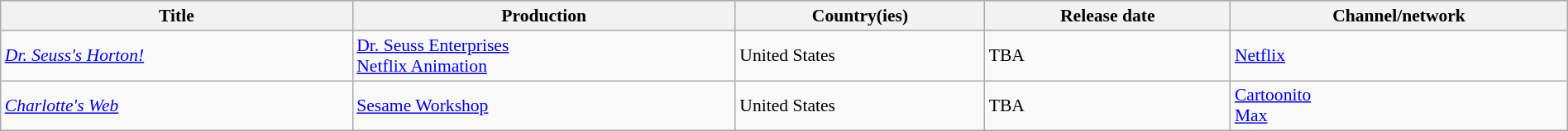<table class="wikitable sortable" style="text-align: left; font-size:90%; width:100%;">
<tr>
<th scope="col">Title</th>
<th scope="col">Production</th>
<th scope="col">Country(ies)</th>
<th scope="col">Release date</th>
<th scope="col">Channel/network</th>
</tr>
<tr>
<td><em><a href='#'>Dr. Seuss's Horton!</a></em></td>
<td><a href='#'>Dr. Seuss Enterprises</a><br><a href='#'>Netflix Animation</a></td>
<td>United States</td>
<td>TBA</td>
<td><a href='#'>Netflix</a></td>
</tr>
<tr>
<td><em><a href='#'>Charlotte's Web</a></em></td>
<td><a href='#'>Sesame Workshop</a></td>
<td>United States</td>
<td>TBA</td>
<td><a href='#'>Cartoonito</a><br><a href='#'>Max</a></td>
</tr>
</table>
